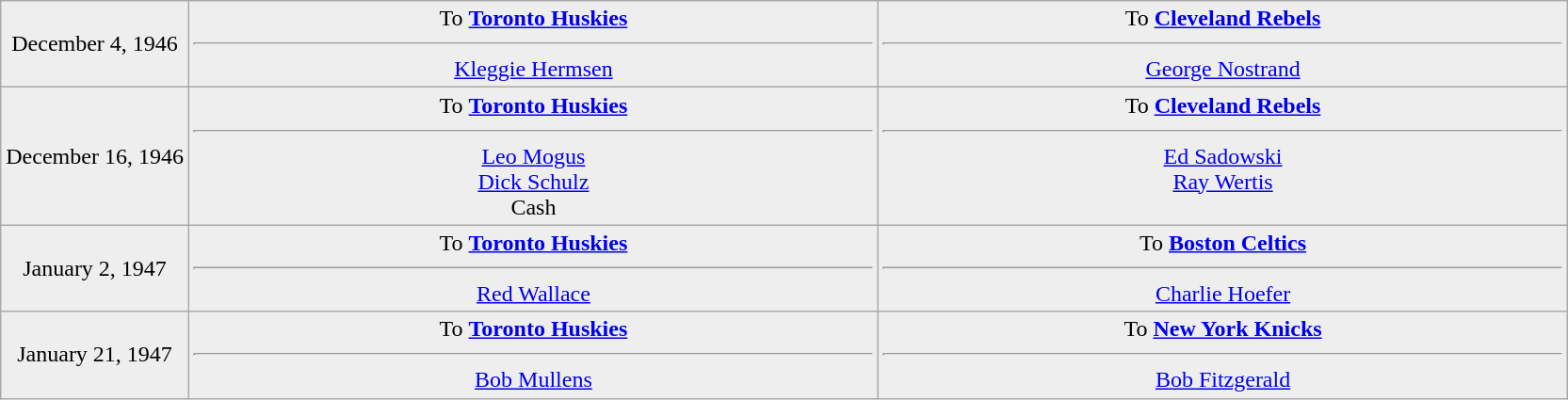<table class="wikitable sortable sortable" style="text-align: center">
<tr style="background:#eee;">
<td style="width:12%">December 4, 1946<br></td>
<td style="width:44%; vertical-align:top;">To <strong><a href='#'>Toronto Huskies</a></strong><hr><a href='#'>Kleggie Hermsen</a></td>
<td style="width:44%; vertical-align:top;">To <strong><a href='#'>Cleveland Rebels</a></strong><hr><a href='#'>George Nostrand</a></td>
</tr>
<tr style="background:#eee;">
<td style="width:12%">December 16, 1946<br></td>
<td style="width:44%; vertical-align:top;">To <strong><a href='#'>Toronto Huskies</a></strong><hr><a href='#'>Leo Mogus</a> <br> <a href='#'>Dick Schulz</a> <br> Cash</td>
<td style="width:44%; vertical-align:top;">To <strong><a href='#'>Cleveland Rebels</a></strong><hr><a href='#'>Ed Sadowski</a> <br> <a href='#'>Ray Wertis</a></td>
</tr>
<tr style="background:#eee;">
<td style="width:12%">January 2, 1947<br></td>
<td style="width:44%; vertical-align:top;">To <strong><a href='#'>Toronto Huskies</a></strong><hr><a href='#'>Red Wallace</a></td>
<td style="width:44%; vertical-align:top;">To <strong><a href='#'>Boston Celtics</a></strong><hr><a href='#'>Charlie Hoefer</a></td>
</tr>
<tr style="background:#eee;">
<td style="width:12%">January 21, 1947<br></td>
<td style="width:44%; vertical-align:top;">To <strong><a href='#'>Toronto Huskies</a></strong><hr><a href='#'>Bob Mullens</a></td>
<td style="width:44%; vertical-align:top;">To <strong><a href='#'>New York Knicks</a></strong><hr><a href='#'>Bob Fitzgerald</a></td>
</tr>
</table>
